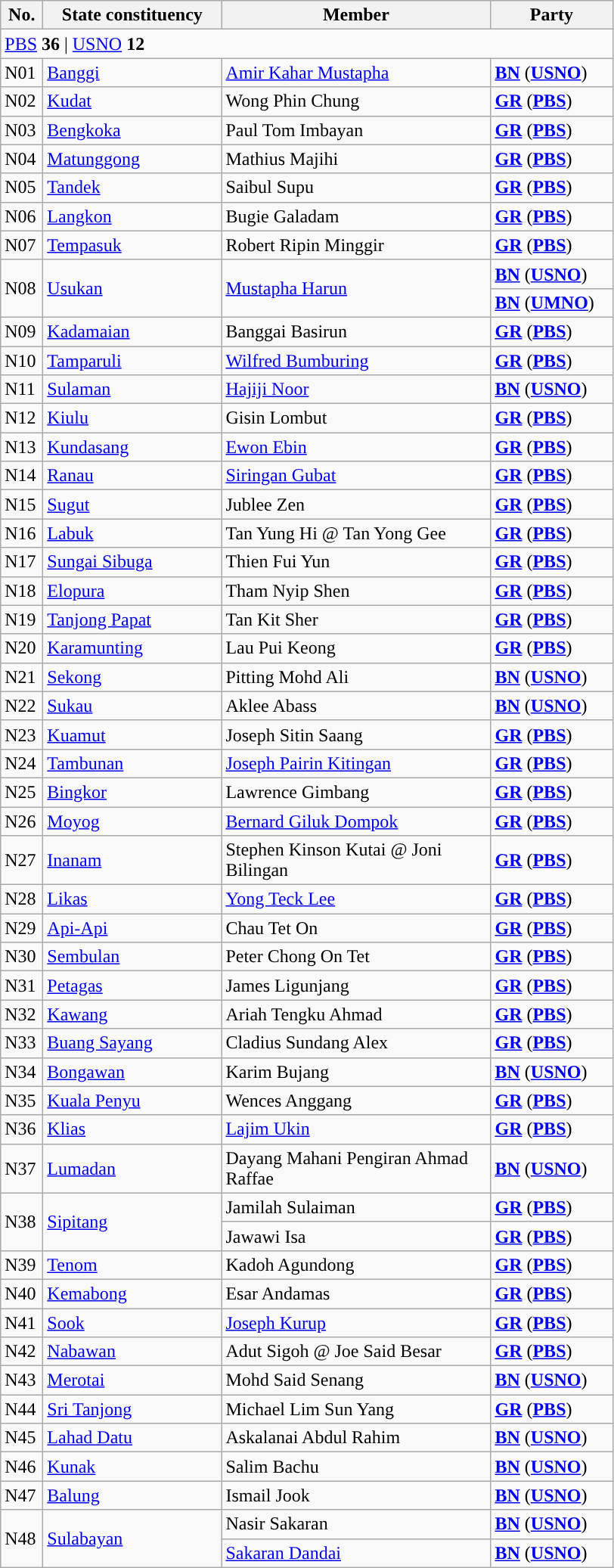<table class="wikitable sortable">
<tr>
<th style="width:30px;">No.</th>
<th style="width:150px;">State constituency</th>
<th style="width:230px;">Member</th>
<th style="width:100px;">Party</th>
</tr>
<tr>
<td colspan="4"><a href='#'>PBS</a> <strong>36</strong> | <a href='#'>USNO</a> <strong>12</strong></td>
</tr>
<tr>
<td>N01</td>
<td><a href='#'>Banggi</a></td>
<td><a href='#'> Amir Kahar Mustapha</a></td>
<td><strong><a href='#'>BN</a></strong> (<strong><a href='#'>USNO</a></strong>)</td>
</tr>
<tr>
<td>N02</td>
<td><a href='#'>Kudat</a></td>
<td>Wong Phin Chung</td>
<td><strong><a href='#'>GR</a></strong> (<strong><a href='#'>PBS</a></strong>)</td>
</tr>
<tr>
<td>N03</td>
<td><a href='#'>Bengkoka</a></td>
<td>Paul Tom Imbayan</td>
<td><strong><a href='#'>GR</a></strong> (<strong><a href='#'>PBS</a></strong>)</td>
</tr>
<tr>
<td>N04</td>
<td><a href='#'>Matunggong</a></td>
<td>Mathius Majihi</td>
<td><strong><a href='#'>GR</a></strong> (<strong><a href='#'>PBS</a></strong>)</td>
</tr>
<tr>
<td>N05</td>
<td><a href='#'>Tandek</a></td>
<td>Saibul Supu</td>
<td><strong><a href='#'>GR</a></strong> (<strong><a href='#'>PBS</a></strong>)</td>
</tr>
<tr>
<td>N06</td>
<td><a href='#'>Langkon</a></td>
<td>Bugie Galadam</td>
<td><strong><a href='#'>GR</a></strong> (<strong><a href='#'>PBS</a></strong>)</td>
</tr>
<tr>
<td>N07</td>
<td><a href='#'>Tempasuk</a></td>
<td>Robert Ripin Minggir</td>
<td><strong><a href='#'>GR</a></strong> (<strong><a href='#'>PBS</a></strong>)</td>
</tr>
<tr>
<td rowspan=2>N08</td>
<td rowspan=2><a href='#'>Usukan</a></td>
<td rowspan=2><a href='#'>Mustapha Harun</a><br></td>
<td><strong><a href='#'>BN</a></strong> (<strong><a href='#'>USNO</a></strong>)</td>
</tr>
<tr>
<td><strong><a href='#'>BN</a></strong> (<strong><a href='#'>UMNO</a></strong>)</td>
</tr>
<tr>
<td>N09</td>
<td><a href='#'>Kadamaian</a></td>
<td>Banggai Basirun</td>
<td><strong><a href='#'>GR</a></strong> (<strong><a href='#'>PBS</a></strong>)</td>
</tr>
<tr>
<td>N10</td>
<td><a href='#'>Tamparuli</a></td>
<td><a href='#'>Wilfred Bumburing</a></td>
<td><strong><a href='#'>GR</a></strong> (<strong><a href='#'>PBS</a></strong>)</td>
</tr>
<tr>
<td>N11</td>
<td><a href='#'>Sulaman</a></td>
<td><a href='#'>Hajiji Noor</a></td>
<td><strong><a href='#'>BN</a></strong> (<strong><a href='#'>USNO</a></strong>)</td>
</tr>
<tr>
<td>N12</td>
<td><a href='#'>Kiulu</a></td>
<td>Gisin Lombut</td>
<td><strong><a href='#'>GR</a></strong> (<strong><a href='#'>PBS</a></strong>)</td>
</tr>
<tr>
<td>N13</td>
<td><a href='#'>Kundasang</a></td>
<td><a href='#'>Ewon Ebin</a></td>
<td><strong><a href='#'>GR</a></strong> (<strong><a href='#'>PBS</a></strong>)</td>
</tr>
<tr>
<td>N14</td>
<td><a href='#'>Ranau</a></td>
<td><a href='#'>Siringan Gubat</a></td>
<td><strong><a href='#'>GR</a></strong> (<strong><a href='#'>PBS</a></strong>)</td>
</tr>
<tr>
<td>N15</td>
<td><a href='#'>Sugut</a></td>
<td>Jublee Zen</td>
<td><strong><a href='#'>GR</a></strong> (<strong><a href='#'>PBS</a></strong>)</td>
</tr>
<tr>
<td>N16</td>
<td><a href='#'>Labuk</a></td>
<td>Tan Yung Hi @ Tan Yong Gee</td>
<td><strong><a href='#'>GR</a></strong> (<strong><a href='#'>PBS</a></strong>)</td>
</tr>
<tr>
<td>N17</td>
<td><a href='#'>Sungai Sibuga</a></td>
<td>Thien Fui Yun</td>
<td><strong><a href='#'>GR</a></strong> (<strong><a href='#'>PBS</a></strong>)</td>
</tr>
<tr>
<td>N18</td>
<td><a href='#'>Elopura</a></td>
<td>Tham Nyip Shen</td>
<td><strong><a href='#'>GR</a></strong> (<strong><a href='#'>PBS</a></strong>)</td>
</tr>
<tr>
<td>N19</td>
<td><a href='#'>Tanjong Papat</a></td>
<td>Tan Kit Sher</td>
<td><strong><a href='#'>GR</a></strong> (<strong><a href='#'>PBS</a></strong>)</td>
</tr>
<tr>
<td>N20</td>
<td><a href='#'>Karamunting</a></td>
<td>Lau Pui Keong</td>
<td><strong><a href='#'>GR</a></strong> (<strong><a href='#'>PBS</a></strong>)</td>
</tr>
<tr>
<td>N21</td>
<td><a href='#'>Sekong</a></td>
<td>Pitting Mohd Ali</td>
<td><strong><a href='#'>BN</a></strong> (<strong><a href='#'>USNO</a></strong>)</td>
</tr>
<tr>
<td>N22</td>
<td><a href='#'>Sukau</a></td>
<td>Aklee Abass</td>
<td><strong><a href='#'>BN</a></strong> (<strong><a href='#'>USNO</a></strong>)</td>
</tr>
<tr>
<td>N23</td>
<td><a href='#'>Kuamut</a></td>
<td>Joseph Sitin Saang</td>
<td><strong><a href='#'>GR</a></strong> (<strong><a href='#'>PBS</a></strong>)</td>
</tr>
<tr>
<td>N24</td>
<td><a href='#'>Tambunan</a></td>
<td><a href='#'>Joseph Pairin Kitingan</a></td>
<td><strong><a href='#'>GR</a></strong> (<strong><a href='#'>PBS</a></strong>)</td>
</tr>
<tr>
<td>N25</td>
<td><a href='#'>Bingkor</a></td>
<td>Lawrence Gimbang</td>
<td><strong><a href='#'>GR</a></strong> (<strong><a href='#'>PBS</a></strong>)</td>
</tr>
<tr>
<td>N26</td>
<td><a href='#'>Moyog</a></td>
<td><a href='#'>Bernard Giluk Dompok</a></td>
<td><strong><a href='#'>GR</a></strong> (<strong><a href='#'>PBS</a></strong>)</td>
</tr>
<tr>
<td>N27</td>
<td><a href='#'>Inanam</a></td>
<td>Stephen Kinson Kutai @ Joni Bilingan</td>
<td><strong><a href='#'>GR</a></strong> (<strong><a href='#'>PBS</a></strong>)</td>
</tr>
<tr>
<td>N28</td>
<td><a href='#'>Likas</a></td>
<td><a href='#'>Yong Teck Lee</a></td>
<td><strong><a href='#'>GR</a></strong> (<strong><a href='#'>PBS</a></strong>)</td>
</tr>
<tr>
<td>N29</td>
<td><a href='#'>Api-Api</a></td>
<td>Chau Tet On</td>
<td><strong><a href='#'>GR</a></strong> (<strong><a href='#'>PBS</a></strong>)</td>
</tr>
<tr>
<td>N30</td>
<td><a href='#'>Sembulan</a></td>
<td>Peter Chong On Tet</td>
<td><strong><a href='#'>GR</a></strong> (<strong><a href='#'>PBS</a></strong>)</td>
</tr>
<tr>
<td>N31</td>
<td><a href='#'>Petagas</a></td>
<td>James Ligunjang</td>
<td><strong><a href='#'>GR</a></strong> (<strong><a href='#'>PBS</a></strong>)</td>
</tr>
<tr>
<td>N32</td>
<td><a href='#'>Kawang</a></td>
<td>Ariah Tengku Ahmad</td>
<td><strong><a href='#'>GR</a></strong> (<strong><a href='#'>PBS</a></strong>)</td>
</tr>
<tr>
<td>N33</td>
<td><a href='#'>Buang Sayang</a></td>
<td>Cladius Sundang Alex</td>
<td><strong><a href='#'>GR</a></strong> (<strong><a href='#'>PBS</a></strong>)</td>
</tr>
<tr>
<td>N34</td>
<td><a href='#'>Bongawan</a></td>
<td>Karim Bujang</td>
<td><strong><a href='#'>BN</a></strong> (<strong><a href='#'>USNO</a></strong>)</td>
</tr>
<tr>
<td>N35</td>
<td><a href='#'>Kuala Penyu</a></td>
<td>Wences Anggang</td>
<td><strong><a href='#'>GR</a></strong> (<strong><a href='#'>PBS</a></strong>)</td>
</tr>
<tr>
<td>N36</td>
<td><a href='#'>Klias</a></td>
<td><a href='#'>Lajim Ukin</a></td>
<td><strong><a href='#'>GR</a></strong> (<strong><a href='#'>PBS</a></strong>)</td>
</tr>
<tr>
<td>N37</td>
<td><a href='#'>Lumadan</a></td>
<td>Dayang Mahani Pengiran Ahmad Raffae</td>
<td><strong><a href='#'>BN</a></strong> (<strong><a href='#'>USNO</a></strong>)</td>
</tr>
<tr>
<td rowspan=2>N38</td>
<td rowspan=2><a href='#'>Sipitang</a></td>
<td>Jamilah Sulaiman </td>
<td><strong><a href='#'>GR</a></strong> (<strong><a href='#'>PBS</a></strong>)</td>
</tr>
<tr>
<td>Jawawi Isa </td>
<td><strong><a href='#'>GR</a></strong> (<strong><a href='#'>PBS</a></strong>)</td>
</tr>
<tr>
<td>N39</td>
<td><a href='#'>Tenom</a></td>
<td>Kadoh Agundong</td>
<td><strong><a href='#'>GR</a></strong> (<strong><a href='#'>PBS</a></strong>)</td>
</tr>
<tr>
<td>N40</td>
<td><a href='#'>Kemabong</a></td>
<td>Esar Andamas</td>
<td><strong><a href='#'>GR</a></strong> (<strong><a href='#'>PBS</a></strong>)</td>
</tr>
<tr>
<td>N41</td>
<td><a href='#'>Sook</a></td>
<td><a href='#'>Joseph Kurup</a></td>
<td><strong><a href='#'>GR</a></strong> (<strong><a href='#'>PBS</a></strong>)</td>
</tr>
<tr>
<td>N42</td>
<td><a href='#'>Nabawan</a></td>
<td>Adut Sigoh @ Joe Said Besar</td>
<td><strong><a href='#'>GR</a></strong> (<strong><a href='#'>PBS</a></strong>)</td>
</tr>
<tr>
<td>N43</td>
<td><a href='#'>Merotai</a></td>
<td>Mohd Said Senang</td>
<td><strong><a href='#'>BN</a></strong> (<strong><a href='#'>USNO</a></strong>)</td>
</tr>
<tr>
<td>N44</td>
<td><a href='#'>Sri Tanjong</a></td>
<td>Michael Lim Sun Yang</td>
<td><strong><a href='#'>GR</a></strong> (<strong><a href='#'>PBS</a></strong>)</td>
</tr>
<tr>
<td>N45</td>
<td><a href='#'>Lahad Datu</a></td>
<td>Askalanai Abdul Rahim</td>
<td><strong><a href='#'>BN</a></strong> (<strong><a href='#'>USNO</a></strong>)</td>
</tr>
<tr>
<td>N46</td>
<td><a href='#'>Kunak</a></td>
<td>Salim Bachu</td>
<td><strong><a href='#'>BN</a></strong> (<strong><a href='#'>USNO</a></strong>)</td>
</tr>
<tr>
<td>N47</td>
<td><a href='#'>Balung</a></td>
<td>Ismail Jook</td>
<td><strong><a href='#'>BN</a></strong> (<strong><a href='#'>USNO</a></strong>)</td>
</tr>
<tr>
<td rowspan=2>N48</td>
<td rowspan=2><a href='#'>Sulabayan</a></td>
<td>Nasir Sakaran </td>
<td><strong><a href='#'>BN</a></strong> (<strong><a href='#'>USNO</a></strong>)</td>
</tr>
<tr>
<td><a href='#'>Sakaran Dandai</a> </td>
<td><strong><a href='#'>BN</a></strong> (<strong><a href='#'>USNO</a></strong>)</td>
</tr>
</table>
